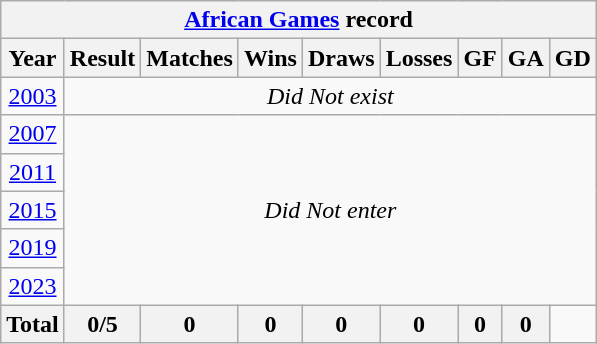<table class="wikitable" style="text-align: center;">
<tr>
<th colspan=9><a href='#'>African Games</a> record</th>
</tr>
<tr>
<th>Year</th>
<th>Result</th>
<th>Matches</th>
<th>Wins</th>
<th>Draws</th>
<th>Losses</th>
<th>GF</th>
<th>GA</th>
<th>GD</th>
</tr>
<tr>
<td> <a href='#'>2003</a></td>
<td colspan=8><em>Did Not exist</em></td>
</tr>
<tr>
<td> <a href='#'>2007</a></td>
<td colspan=8  rowspan= 5><em>Did Not enter </em></td>
</tr>
<tr>
<td> <a href='#'>2011</a></td>
</tr>
<tr>
<td> <a href='#'>2015</a></td>
</tr>
<tr>
<td> <a href='#'>2019</a></td>
</tr>
<tr>
<td> <a href='#'>2023</a></td>
</tr>
<tr>
<th>Total</th>
<th>0/5</th>
<th>0</th>
<th>0</th>
<th>0</th>
<th>0</th>
<th>0</th>
<th>0</th>
</tr>
</table>
